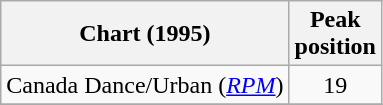<table class="wikitable sortable">
<tr>
<th>Chart (1995)</th>
<th>Peak<br>position</th>
</tr>
<tr>
<td>Canada Dance/Urban (<em><a href='#'>RPM</a></em>)</td>
<td align="center">19</td>
</tr>
<tr>
</tr>
</table>
